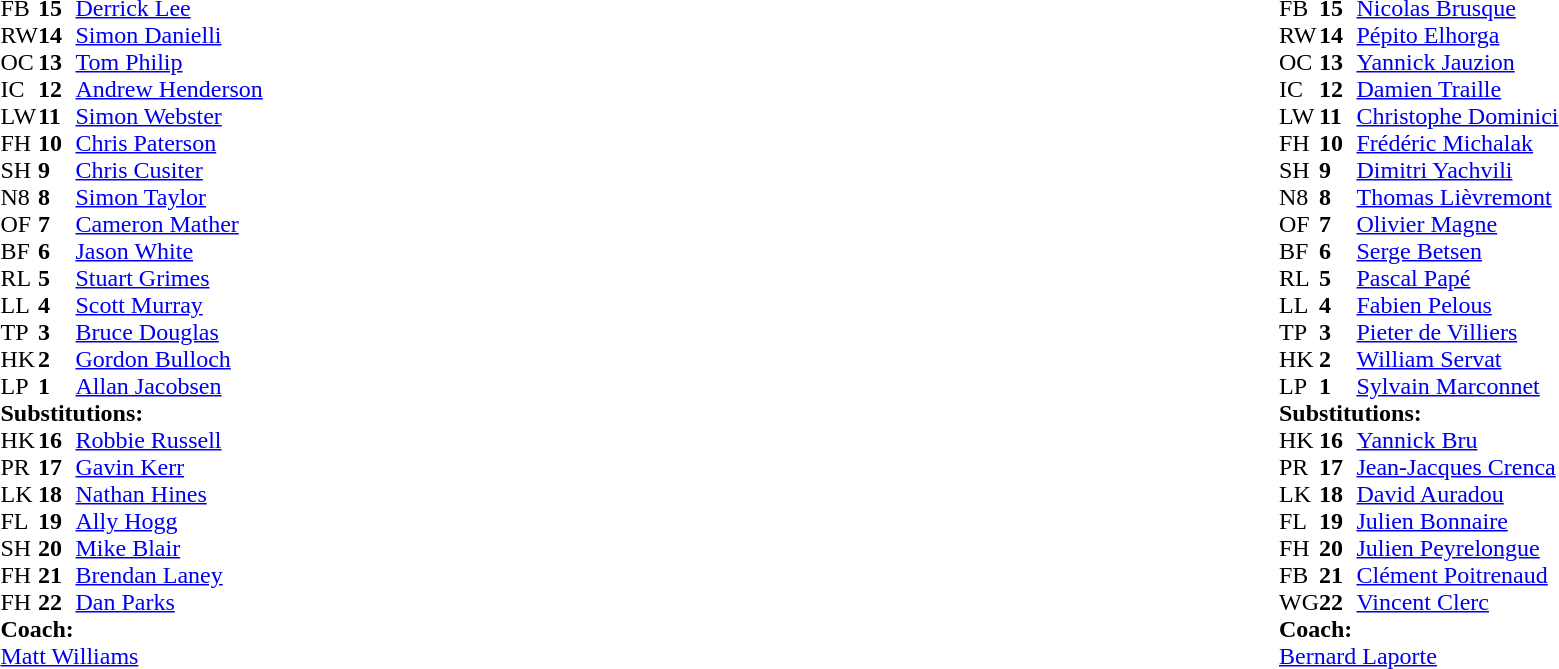<table width="100%">
<tr>
<td style="vertical-align:top" width="50%"><br><table cellspacing="0" cellpadding="0">
<tr>
<th width="25"></th>
<th width="25"></th>
</tr>
<tr>
<td>FB</td>
<td><strong>15</strong></td>
<td><a href='#'>Derrick Lee</a></td>
<td></td>
<td></td>
</tr>
<tr>
<td>RW</td>
<td><strong>14</strong></td>
<td><a href='#'>Simon Danielli</a></td>
</tr>
<tr>
<td>OC</td>
<td><strong>13</strong></td>
<td><a href='#'>Tom Philip</a></td>
</tr>
<tr>
<td>IC</td>
<td><strong>12</strong></td>
<td><a href='#'>Andrew Henderson</a></td>
</tr>
<tr>
<td>LW</td>
<td><strong>11</strong></td>
<td><a href='#'>Simon Webster</a></td>
</tr>
<tr>
<td>FH</td>
<td><strong>10</strong></td>
<td><a href='#'>Chris Paterson</a></td>
</tr>
<tr>
<td>SH</td>
<td><strong>9</strong></td>
<td><a href='#'>Chris Cusiter</a></td>
<td></td>
<td></td>
</tr>
<tr>
<td>N8</td>
<td><strong>8</strong></td>
<td><a href='#'>Simon Taylor</a></td>
</tr>
<tr>
<td>OF</td>
<td><strong>7</strong></td>
<td><a href='#'>Cameron Mather</a></td>
<td></td>
<td></td>
</tr>
<tr>
<td>BF</td>
<td><strong>6</strong></td>
<td><a href='#'>Jason White</a></td>
</tr>
<tr>
<td>RL</td>
<td><strong>5</strong></td>
<td><a href='#'>Stuart Grimes</a></td>
<td></td>
<td></td>
</tr>
<tr>
<td>LL</td>
<td><strong>4</strong></td>
<td><a href='#'>Scott Murray</a></td>
</tr>
<tr>
<td>TP</td>
<td><strong>3</strong></td>
<td><a href='#'>Bruce Douglas</a></td>
</tr>
<tr>
<td>HK</td>
<td><strong>2</strong></td>
<td><a href='#'>Gordon Bulloch</a></td>
<td></td>
<td></td>
</tr>
<tr>
<td>LP</td>
<td><strong>1</strong></td>
<td><a href='#'>Allan Jacobsen</a></td>
<td></td>
<td></td>
</tr>
<tr>
<td colspan="4"><strong>Substitutions:</strong></td>
</tr>
<tr>
<td>HK</td>
<td><strong>16</strong></td>
<td><a href='#'>Robbie Russell</a></td>
<td></td>
<td></td>
</tr>
<tr>
<td>PR</td>
<td><strong>17</strong></td>
<td><a href='#'>Gavin Kerr</a></td>
<td></td>
<td></td>
</tr>
<tr>
<td>LK</td>
<td><strong>18</strong></td>
<td><a href='#'>Nathan Hines</a></td>
<td></td>
<td></td>
</tr>
<tr>
<td>FL</td>
<td><strong>19</strong></td>
<td><a href='#'>Ally Hogg</a></td>
<td></td>
<td></td>
</tr>
<tr>
<td>SH</td>
<td><strong>20</strong></td>
<td><a href='#'>Mike Blair</a></td>
<td></td>
<td></td>
</tr>
<tr>
<td>FH</td>
<td><strong>21</strong></td>
<td><a href='#'>Brendan Laney</a></td>
</tr>
<tr>
<td>FH</td>
<td><strong>22</strong></td>
<td><a href='#'>Dan Parks</a></td>
<td></td>
<td></td>
</tr>
<tr>
<td colspan="4"><strong>Coach:</strong></td>
</tr>
<tr>
<td colspan="4"><a href='#'>Matt Williams</a></td>
</tr>
</table>
</td>
<td style="vertical-align:top"></td>
<td style="vertical-align:top" width="50%"><br><table cellspacing="0" cellpadding="0" align="center">
<tr>
<th width="25"></th>
<th width="25"></th>
</tr>
<tr>
<td>FB</td>
<td><strong>15</strong></td>
<td><a href='#'>Nicolas Brusque</a></td>
</tr>
<tr>
<td>RW</td>
<td><strong>14</strong></td>
<td><a href='#'>Pépito Elhorga</a></td>
</tr>
<tr>
<td>OC</td>
<td><strong>13</strong></td>
<td><a href='#'>Yannick Jauzion</a></td>
</tr>
<tr>
<td>IC</td>
<td><strong>12</strong></td>
<td><a href='#'>Damien Traille</a></td>
</tr>
<tr>
<td>LW</td>
<td><strong>11</strong></td>
<td><a href='#'>Christophe Dominici</a></td>
</tr>
<tr>
<td>FH</td>
<td><strong>10</strong></td>
<td><a href='#'>Frédéric Michalak</a></td>
<td></td>
<td></td>
</tr>
<tr>
<td>SH</td>
<td><strong>9</strong></td>
<td><a href='#'>Dimitri Yachvili</a></td>
</tr>
<tr>
<td>N8</td>
<td><strong>8</strong></td>
<td><a href='#'>Thomas Lièvremont</a></td>
<td></td>
<td></td>
<td></td>
</tr>
<tr>
<td>OF</td>
<td><strong>7</strong></td>
<td><a href='#'>Olivier Magne</a></td>
</tr>
<tr>
<td>BF</td>
<td><strong>6</strong></td>
<td><a href='#'>Serge Betsen</a></td>
<td></td>
<td></td>
</tr>
<tr>
<td>RL</td>
<td><strong>5</strong></td>
<td><a href='#'>Pascal Papé</a></td>
<td></td>
<td></td>
</tr>
<tr>
<td>LL</td>
<td><strong>4</strong></td>
<td><a href='#'>Fabien Pelous</a></td>
</tr>
<tr>
<td>TP</td>
<td><strong>3</strong></td>
<td><a href='#'>Pieter de Villiers</a></td>
</tr>
<tr>
<td>HK</td>
<td><strong>2</strong></td>
<td><a href='#'>William Servat</a></td>
<td></td>
<td></td>
</tr>
<tr>
<td>LP</td>
<td><strong>1</strong></td>
<td><a href='#'>Sylvain Marconnet</a></td>
<td></td>
<td></td>
</tr>
<tr>
<td colspan="4"><strong>Substitutions:</strong></td>
</tr>
<tr>
<td>HK</td>
<td><strong>16</strong></td>
<td><a href='#'>Yannick Bru</a></td>
<td></td>
<td></td>
</tr>
<tr>
<td>PR</td>
<td><strong>17</strong></td>
<td><a href='#'>Jean-Jacques Crenca</a></td>
<td></td>
<td></td>
</tr>
<tr>
<td>LK</td>
<td><strong>18</strong></td>
<td><a href='#'>David Auradou</a></td>
<td></td>
<td></td>
</tr>
<tr>
<td>FL</td>
<td><strong>19</strong></td>
<td><a href='#'>Julien Bonnaire</a></td>
<td></td>
<td></td>
<td></td>
</tr>
<tr>
<td>FH</td>
<td><strong>20</strong></td>
<td><a href='#'>Julien Peyrelongue</a></td>
<td></td>
<td></td>
</tr>
<tr>
<td>FB</td>
<td><strong>21</strong></td>
<td><a href='#'>Clément Poitrenaud</a></td>
</tr>
<tr>
<td>WG</td>
<td><strong>22</strong></td>
<td><a href='#'>Vincent Clerc</a></td>
</tr>
<tr>
<td colspan="4"><strong>Coach:</strong></td>
</tr>
<tr>
<td colspan="4"><a href='#'>Bernard Laporte</a></td>
</tr>
</table>
</td>
</tr>
</table>
